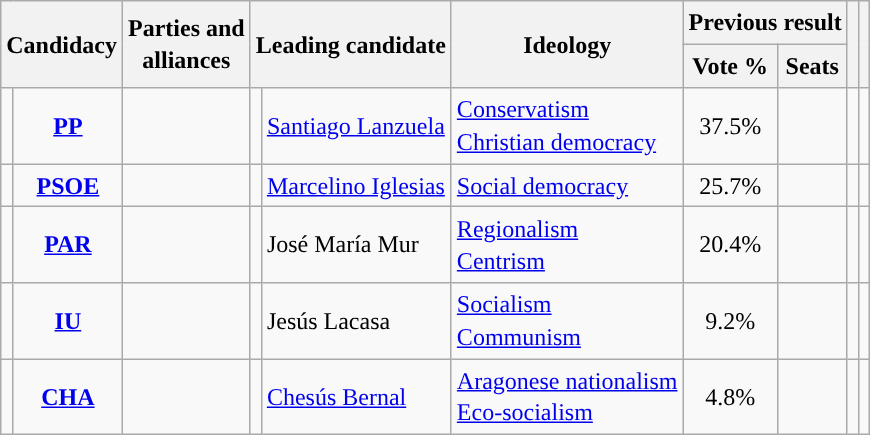<table class="wikitable" style="line-height:1.35em; text-align:left;">
<tr>
<th colspan="2" rowspan="2">Candidacy</th>
<th rowspan="2">Parties and<br>alliances</th>
<th colspan="2" rowspan="2">Leading candidate</th>
<th rowspan="2">Ideology</th>
<th colspan="2">Previous result</th>
<th rowspan="2"></th>
<th rowspan="2"></th>
</tr>
<tr>
<th>Vote %</th>
<th>Seats</th>
</tr>
<tr>
<td width="1" style="color:inherit;background:"></td>
<td align="center"><strong><a href='#'>PP</a></strong></td>
<td></td>
<td></td>
<td><a href='#'>Santiago Lanzuela</a></td>
<td><a href='#'>Conservatism</a><br><a href='#'>Christian democracy</a></td>
<td align="center">37.5%</td>
<td></td>
<td></td>
<td></td>
</tr>
<tr>
<td style="color:inherit;background:"></td>
<td align="center"><strong><a href='#'>PSOE</a></strong></td>
<td></td>
<td></td>
<td><a href='#'>Marcelino Iglesias</a></td>
<td><a href='#'>Social democracy</a></td>
<td align="center">25.7%</td>
<td></td>
<td></td>
<td></td>
</tr>
<tr>
<td style="color:inherit;background:"></td>
<td align="center"><strong><a href='#'>PAR</a></strong></td>
<td></td>
<td></td>
<td>José María Mur</td>
<td><a href='#'>Regionalism</a><br><a href='#'>Centrism</a></td>
<td align="center">20.4%</td>
<td></td>
<td></td>
<td></td>
</tr>
<tr>
<td style="color:inherit;background:"></td>
<td align="center"><strong><a href='#'>IU</a></strong></td>
<td></td>
<td></td>
<td>Jesús Lacasa</td>
<td><a href='#'>Socialism</a><br><a href='#'>Communism</a></td>
<td align="center">9.2%</td>
<td></td>
<td></td>
<td></td>
</tr>
<tr>
<td style="color:inherit;background:"></td>
<td align="center"><strong><a href='#'>CHA</a></strong></td>
<td></td>
<td></td>
<td><a href='#'>Chesús Bernal</a></td>
<td><a href='#'>Aragonese nationalism</a><br><a href='#'>Eco-socialism</a></td>
<td align="center">4.8%</td>
<td></td>
<td></td>
<td></td>
</tr>
</table>
